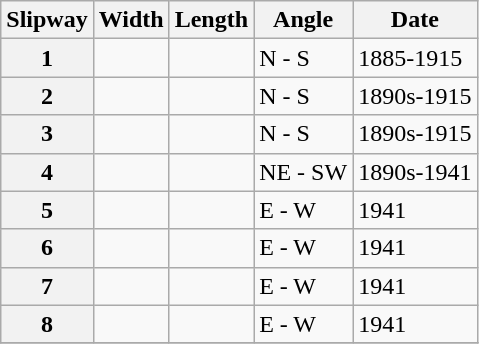<table class="wikitable">
<tr>
<th style="text-align: center;">Slipway</th>
<th>Width</th>
<th>Length</th>
<th>Angle</th>
<th>Date</th>
</tr>
<tr>
<th style="text-align: center;">1</th>
<td></td>
<td></td>
<td>N - S</td>
<td>1885-1915</td>
</tr>
<tr>
<th style="text-align: center;">2</th>
<td></td>
<td></td>
<td>N - S</td>
<td>1890s-1915</td>
</tr>
<tr>
<th style="text-align: center;">3</th>
<td></td>
<td></td>
<td>N - S</td>
<td>1890s-1915</td>
</tr>
<tr>
<th style="text-align: center;">4</th>
<td></td>
<td></td>
<td>NE - SW</td>
<td>1890s-1941</td>
</tr>
<tr>
<th style="text-align: center;">5</th>
<td></td>
<td></td>
<td>E - W</td>
<td>1941</td>
</tr>
<tr>
<th style="text-align: center;">6</th>
<td></td>
<td></td>
<td>E - W</td>
<td>1941</td>
</tr>
<tr>
<th style="text-align: center;">7</th>
<td></td>
<td></td>
<td>E - W</td>
<td>1941</td>
</tr>
<tr>
<th style="text-align: center;">8</th>
<td></td>
<td></td>
<td>E - W</td>
<td>1941</td>
</tr>
<tr>
</tr>
</table>
